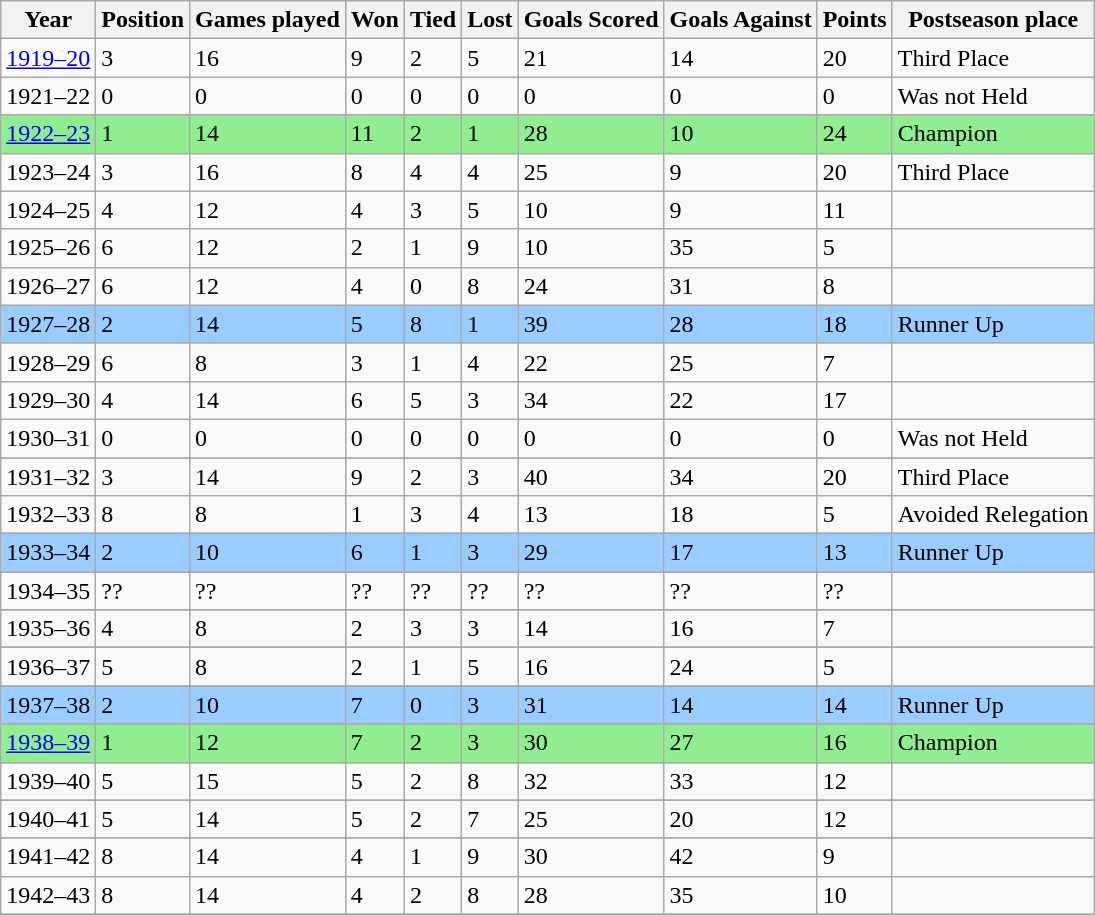<table class="wikitable">
<tr>
<th>Year</th>
<th>Position</th>
<th>Games played</th>
<th>Won</th>
<th>Tied</th>
<th>Lost</th>
<th>Goals Scored</th>
<th>Goals Against</th>
<th>Points</th>
<th>Postseason place</th>
</tr>
<tr>
<td><a href='#'>1919–20</a></td>
<td>3</td>
<td>16</td>
<td>9</td>
<td>2</td>
<td>5</td>
<td>21</td>
<td>14</td>
<td>20</td>
<td>Third Place</td>
</tr>
<tr>
<td>1921–22</td>
<td>0</td>
<td>0</td>
<td>0</td>
<td>0</td>
<td>0</td>
<td>0</td>
<td>0</td>
<td>0</td>
<td>Was not Held</td>
</tr>
<tr ---------------->
</tr>
<tr bgcolor=lightgreen>
<td><a href='#'>1922–23</a></td>
<td>1</td>
<td>14</td>
<td>11</td>
<td>2</td>
<td>1</td>
<td>28</td>
<td>10</td>
<td>24</td>
<td>Champion</td>
</tr>
<tr>
<td>1923–24</td>
<td>3</td>
<td>16</td>
<td>8</td>
<td>4</td>
<td>4</td>
<td>25</td>
<td>9</td>
<td>20</td>
<td>Third Place</td>
</tr>
<tr>
<td>1924–25</td>
<td>4</td>
<td>12</td>
<td>4</td>
<td>3</td>
<td>5</td>
<td>10</td>
<td>9</td>
<td>11</td>
<td></td>
</tr>
<tr>
<td>1925–26</td>
<td>6</td>
<td>12</td>
<td>2</td>
<td>1</td>
<td>9</td>
<td>10</td>
<td>35</td>
<td>5</td>
<td></td>
</tr>
<tr>
<td>1926–27</td>
<td>6</td>
<td>12</td>
<td>4</td>
<td>0</td>
<td>8</td>
<td>24</td>
<td>31</td>
<td>8</td>
<td></td>
</tr>
<tr bgcolor=#99ccff>
<td>1927–28</td>
<td>2</td>
<td>14</td>
<td>5</td>
<td>8</td>
<td>1</td>
<td>39</td>
<td>28</td>
<td>18</td>
<td>Runner Up</td>
</tr>
<tr>
<td>1928–29</td>
<td>6</td>
<td>8</td>
<td>3</td>
<td>1</td>
<td>4</td>
<td>22</td>
<td>25</td>
<td>7</td>
<td></td>
</tr>
<tr>
<td>1929–30</td>
<td>4</td>
<td>14</td>
<td>6</td>
<td>5</td>
<td>3</td>
<td>34</td>
<td>22</td>
<td>17</td>
<td></td>
</tr>
<tr>
<td>1930–31</td>
<td>0</td>
<td>0</td>
<td>0</td>
<td>0</td>
<td>0</td>
<td>0</td>
<td>0</td>
<td>0</td>
<td>Was not Held</td>
</tr>
<tr ---------------->
</tr>
<tr>
<td>1931–32</td>
<td>3</td>
<td>14</td>
<td>9</td>
<td>2</td>
<td>3</td>
<td>40</td>
<td>34</td>
<td>20</td>
<td>Third Place</td>
</tr>
<tr>
<td>1932–33</td>
<td>8</td>
<td>8</td>
<td>1</td>
<td>3</td>
<td>4</td>
<td>13</td>
<td>18</td>
<td>5</td>
<td>Avoided Relegation</td>
</tr>
<tr ---------------->
</tr>
<tr bgcolor=#99ccff>
<td>1933–34</td>
<td>2</td>
<td>10</td>
<td>6</td>
<td>1</td>
<td>3</td>
<td>29</td>
<td>17</td>
<td>13</td>
<td>Runner Up</td>
</tr>
<tr ---------------->
</tr>
<tr>
<td>1934–35</td>
<td>??</td>
<td>??</td>
<td>??</td>
<td>??</td>
<td>??</td>
<td>??</td>
<td>??</td>
<td>??</td>
<td></td>
</tr>
<tr ---------------->
</tr>
<tr>
<td>1935–36</td>
<td>4</td>
<td>8</td>
<td>2</td>
<td>3</td>
<td>3</td>
<td>14</td>
<td>16</td>
<td>7</td>
<td></td>
</tr>
<tr ---------------->
</tr>
<tr>
<td>1936–37</td>
<td>5</td>
<td>8</td>
<td>2</td>
<td>1</td>
<td>5</td>
<td>16</td>
<td>24</td>
<td>5</td>
<td></td>
</tr>
<tr ---------------->
</tr>
<tr bgcolor=#99ccff>
<td>1937–38</td>
<td>2</td>
<td>10</td>
<td>7</td>
<td>0</td>
<td>3</td>
<td>31</td>
<td>14</td>
<td>14</td>
<td>Runner Up</td>
</tr>
<tr ---------------->
</tr>
<tr bgcolor=lightgreen>
<td><a href='#'>1938–39</a></td>
<td>1</td>
<td>12</td>
<td>7</td>
<td>2</td>
<td>3</td>
<td>30</td>
<td>27</td>
<td>16</td>
<td>Champion</td>
</tr>
<tr ---------------->
</tr>
<tr>
<td>1939–40</td>
<td>5</td>
<td>15</td>
<td>5</td>
<td>2</td>
<td>8</td>
<td>32</td>
<td>33</td>
<td>12</td>
<td></td>
</tr>
<tr ---------------->
</tr>
<tr>
<td>1940–41</td>
<td>5</td>
<td>14</td>
<td>5</td>
<td>2</td>
<td>7</td>
<td>25</td>
<td>20</td>
<td>12</td>
<td></td>
</tr>
<tr ---------------->
</tr>
<tr>
<td>1941–42</td>
<td>8</td>
<td>14</td>
<td>4</td>
<td>1</td>
<td>9</td>
<td>30</td>
<td>42</td>
<td>9</td>
<td></td>
</tr>
<tr>
<td>1942–43</td>
<td>8</td>
<td>14</td>
<td>4</td>
<td>2</td>
<td>8</td>
<td>28</td>
<td>35</td>
<td>10</td>
<td></td>
</tr>
<tr>
</tr>
</table>
